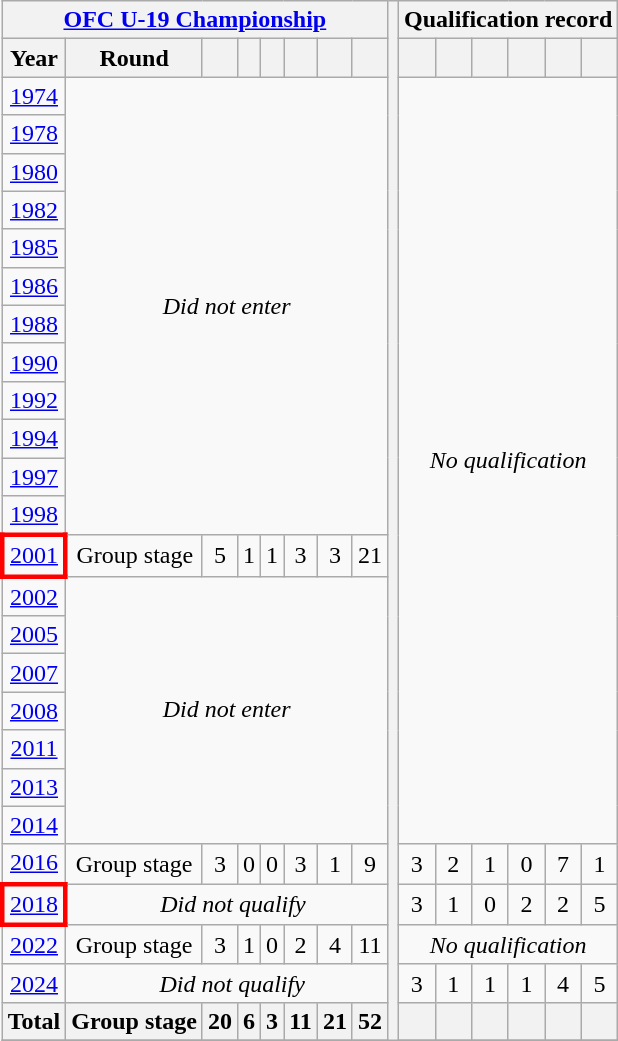<table class="wikitable" style="text-align: center;">
<tr>
<th colspan=8><a href='#'>OFC U-19 Championship</a></th>
<th rowspan=30></th>
<th colspan=6>Qualification record</th>
</tr>
<tr>
<th>Year</th>
<th>Round</th>
<th></th>
<th></th>
<th></th>
<th></th>
<th></th>
<th></th>
<th></th>
<th></th>
<th></th>
<th></th>
<th></th>
<th></th>
</tr>
<tr>
<td> <a href='#'>1974</a></td>
<td colspan=7 rowspan=12><em>Did not enter</em></td>
<td colspan=6 rowspan=20><em>No qualification</em></td>
</tr>
<tr>
<td> <a href='#'>1978</a></td>
</tr>
<tr>
<td> <a href='#'>1980</a></td>
</tr>
<tr>
<td> <a href='#'>1982</a></td>
</tr>
<tr>
<td> <a href='#'>1985</a></td>
</tr>
<tr>
<td> <a href='#'>1986</a></td>
</tr>
<tr>
<td> <a href='#'>1988</a></td>
</tr>
<tr>
<td> <a href='#'>1990</a></td>
</tr>
<tr>
<td> <a href='#'>1992</a></td>
</tr>
<tr>
<td> <a href='#'>1994</a></td>
</tr>
<tr>
<td> <a href='#'>1997</a></td>
</tr>
<tr>
<td> <a href='#'>1998</a></td>
</tr>
<tr>
<td style="border: 3px solid red">  <a href='#'>2001</a></td>
<td>Group stage</td>
<td>5</td>
<td>1</td>
<td>1</td>
<td>3</td>
<td>3</td>
<td>21</td>
</tr>
<tr>
<td>  <a href='#'>2002</a></td>
<td colspan=7 rowspan=7><em>Did not enter</em></td>
</tr>
<tr>
<td> <a href='#'>2005</a></td>
</tr>
<tr>
<td> <a href='#'>2007</a></td>
</tr>
<tr>
<td> <a href='#'>2008</a></td>
</tr>
<tr>
<td> <a href='#'>2011</a></td>
</tr>
<tr>
<td> <a href='#'>2013</a></td>
</tr>
<tr>
<td> <a href='#'>2014</a></td>
</tr>
<tr>
<td>  <a href='#'>2016</a></td>
<td>Group stage</td>
<td>3</td>
<td>0</td>
<td>0</td>
<td>3</td>
<td>1</td>
<td>9</td>
<td>3</td>
<td>2</td>
<td>1</td>
<td>0</td>
<td>7</td>
<td>1</td>
</tr>
<tr>
<td style="border: 3px solid red">  <a href='#'>2018</a></td>
<td colspan=8><em>Did not qualify</em></td>
<td>3</td>
<td>1</td>
<td>0</td>
<td>2</td>
<td>2</td>
<td>5</td>
</tr>
<tr>
<td> <a href='#'>2022</a></td>
<td>Group stage</td>
<td>3</td>
<td>1</td>
<td>0</td>
<td>2</td>
<td>4</td>
<td>11</td>
<td colspan=6><em>No qualification</em></td>
</tr>
<tr>
<td>  <a href='#'>2024</a></td>
<td colspan=8><em>Did not qualify</em></td>
<td>3</td>
<td>1</td>
<td>1</td>
<td>1</td>
<td>4</td>
<td>5</td>
</tr>
<tr>
<th><strong>Total</strong></th>
<th>Group stage</th>
<th><strong>20</strong></th>
<th><strong>6</strong></th>
<th><strong>3</strong></th>
<th><strong>11</strong></th>
<th><strong>21</strong></th>
<th><strong>52</strong></th>
<th></th>
<th></th>
<th></th>
<th></th>
<th></th>
<th></th>
</tr>
<tr>
</tr>
</table>
